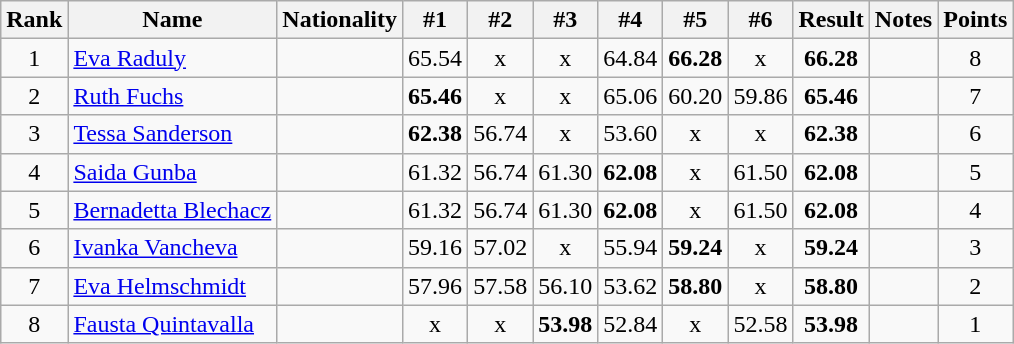<table class="wikitable sortable" style="text-align:center">
<tr>
<th>Rank</th>
<th>Name</th>
<th>Nationality</th>
<th>#1</th>
<th>#2</th>
<th>#3</th>
<th>#4</th>
<th>#5</th>
<th>#6</th>
<th>Result</th>
<th>Notes</th>
<th>Points</th>
</tr>
<tr>
<td>1</td>
<td align=left><a href='#'>Eva Raduly</a></td>
<td align=left></td>
<td>65.54</td>
<td>x</td>
<td>x</td>
<td>64.84</td>
<td><strong>66.28</strong></td>
<td>x</td>
<td><strong>66.28</strong></td>
<td></td>
<td>8</td>
</tr>
<tr>
<td>2</td>
<td align=left><a href='#'>Ruth Fuchs</a></td>
<td align=left></td>
<td><strong>65.46</strong></td>
<td>x</td>
<td>x</td>
<td>65.06</td>
<td>60.20</td>
<td>59.86</td>
<td><strong>65.46</strong></td>
<td></td>
<td>7</td>
</tr>
<tr>
<td>3</td>
<td align=left><a href='#'>Tessa Sanderson</a></td>
<td align=left></td>
<td><strong>62.38</strong></td>
<td>56.74</td>
<td>x</td>
<td>53.60</td>
<td>x</td>
<td>x</td>
<td><strong>62.38</strong></td>
<td></td>
<td>6</td>
</tr>
<tr>
<td>4</td>
<td align=left><a href='#'>Saida Gunba</a></td>
<td align=left></td>
<td>61.32</td>
<td>56.74</td>
<td>61.30</td>
<td><strong>62.08</strong></td>
<td>x</td>
<td>61.50</td>
<td><strong>62.08</strong></td>
<td></td>
<td>5</td>
</tr>
<tr>
<td>5</td>
<td align=left><a href='#'>Bernadetta Blechacz</a></td>
<td align=left></td>
<td>61.32</td>
<td>56.74</td>
<td>61.30</td>
<td><strong>62.08</strong></td>
<td>x</td>
<td>61.50</td>
<td><strong>62.08</strong></td>
<td></td>
<td>4</td>
</tr>
<tr>
<td>6</td>
<td align=left><a href='#'>Ivanka Vancheva</a></td>
<td align=left></td>
<td>59.16</td>
<td>57.02</td>
<td>x</td>
<td>55.94</td>
<td><strong>59.24</strong></td>
<td>x</td>
<td><strong>59.24</strong></td>
<td></td>
<td>3</td>
</tr>
<tr>
<td>7</td>
<td align=left><a href='#'>Eva Helmschmidt</a></td>
<td align=left></td>
<td>57.96</td>
<td>57.58</td>
<td>56.10</td>
<td>53.62</td>
<td><strong>58.80</strong></td>
<td>x</td>
<td><strong>58.80</strong></td>
<td></td>
<td>2</td>
</tr>
<tr>
<td>8</td>
<td align=left><a href='#'>Fausta Quintavalla</a></td>
<td align=left></td>
<td>x</td>
<td>x</td>
<td><strong>53.98</strong></td>
<td>52.84</td>
<td>x</td>
<td>52.58</td>
<td><strong>53.98</strong></td>
<td></td>
<td>1</td>
</tr>
</table>
